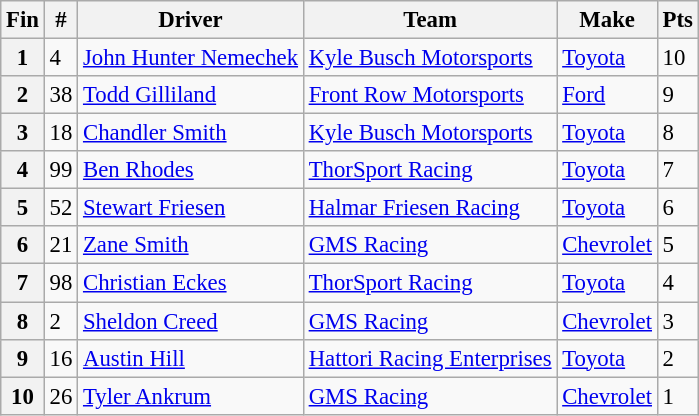<table class="wikitable" style="font-size: 95%;">
<tr>
<th>Fin</th>
<th>#</th>
<th>Driver</th>
<th>Team</th>
<th>Make</th>
<th>Pts</th>
</tr>
<tr>
<th>1</th>
<td>4</td>
<td><a href='#'>John Hunter Nemechek</a></td>
<td><a href='#'>Kyle Busch Motorsports</a></td>
<td><a href='#'>Toyota</a></td>
<td>10</td>
</tr>
<tr>
<th>2</th>
<td>38</td>
<td><a href='#'>Todd Gilliland</a></td>
<td><a href='#'>Front Row Motorsports</a></td>
<td><a href='#'>Ford</a></td>
<td>9</td>
</tr>
<tr>
<th>3</th>
<td>18</td>
<td><a href='#'>Chandler Smith</a></td>
<td><a href='#'>Kyle Busch Motorsports</a></td>
<td><a href='#'>Toyota</a></td>
<td>8</td>
</tr>
<tr>
<th>4</th>
<td>99</td>
<td><a href='#'>Ben Rhodes</a></td>
<td><a href='#'>ThorSport Racing</a></td>
<td><a href='#'>Toyota</a></td>
<td>7</td>
</tr>
<tr>
<th>5</th>
<td>52</td>
<td><a href='#'>Stewart Friesen</a></td>
<td><a href='#'>Halmar Friesen Racing</a></td>
<td><a href='#'>Toyota</a></td>
<td>6</td>
</tr>
<tr>
<th>6</th>
<td>21</td>
<td><a href='#'>Zane Smith</a></td>
<td><a href='#'>GMS Racing</a></td>
<td><a href='#'>Chevrolet</a></td>
<td>5</td>
</tr>
<tr>
<th>7</th>
<td>98</td>
<td><a href='#'>Christian Eckes</a></td>
<td><a href='#'>ThorSport Racing</a></td>
<td><a href='#'>Toyota</a></td>
<td>4</td>
</tr>
<tr>
<th>8</th>
<td>2</td>
<td><a href='#'>Sheldon Creed</a></td>
<td><a href='#'>GMS Racing</a></td>
<td><a href='#'>Chevrolet</a></td>
<td>3</td>
</tr>
<tr>
<th>9</th>
<td>16</td>
<td><a href='#'>Austin Hill</a></td>
<td><a href='#'>Hattori Racing Enterprises</a></td>
<td><a href='#'>Toyota</a></td>
<td>2</td>
</tr>
<tr>
<th>10</th>
<td>26</td>
<td><a href='#'>Tyler Ankrum</a></td>
<td><a href='#'>GMS Racing</a></td>
<td><a href='#'>Chevrolet</a></td>
<td>1</td>
</tr>
</table>
